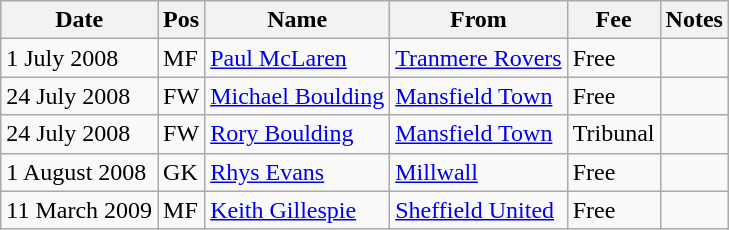<table class="wikitable">
<tr>
<th>Date</th>
<th>Pos</th>
<th>Name</th>
<th>From</th>
<th>Fee</th>
<th>Notes</th>
</tr>
<tr>
<td>1 July 2008</td>
<td>MF</td>
<td> <a href='#'>Paul McLaren</a></td>
<td> <a href='#'>Tranmere Rovers</a></td>
<td>Free</td>
<td></td>
</tr>
<tr>
<td>24 July 2008</td>
<td>FW</td>
<td> <a href='#'>Michael Boulding</a></td>
<td> <a href='#'>Mansfield Town</a></td>
<td>Free</td>
<td></td>
</tr>
<tr>
<td>24 July 2008</td>
<td>FW</td>
<td> <a href='#'>Rory Boulding</a></td>
<td> <a href='#'>Mansfield Town</a></td>
<td>Tribunal</td>
<td></td>
</tr>
<tr>
<td>1 August 2008</td>
<td>GK</td>
<td> <a href='#'>Rhys Evans</a></td>
<td> <a href='#'>Millwall</a></td>
<td>Free</td>
<td></td>
</tr>
<tr>
<td>11 March 2009</td>
<td>MF</td>
<td> <a href='#'>Keith Gillespie</a></td>
<td> <a href='#'>Sheffield United</a></td>
<td>Free</td>
<td></td>
</tr>
</table>
